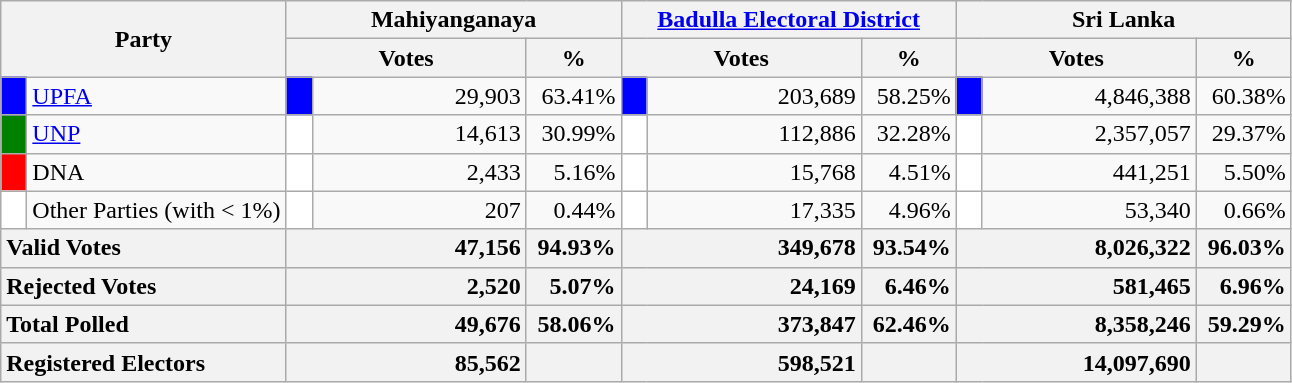<table class="wikitable">
<tr>
<th colspan="2" width="144px"rowspan="2">Party</th>
<th colspan="3" width="216px">Mahiyanganaya</th>
<th colspan="3" width="216px"><a href='#'>Badulla Electoral District</a></th>
<th colspan="3" width="216px">Sri Lanka</th>
</tr>
<tr>
<th colspan="2" width="144px">Votes</th>
<th>%</th>
<th colspan="2" width="144px">Votes</th>
<th>%</th>
<th colspan="2" width="144px">Votes</th>
<th>%</th>
</tr>
<tr>
<td style="background-color:blue;" width="10px"></td>
<td style="text-align:left;"><a href='#'>UPFA</a></td>
<td style="background-color:blue;" width="10px"></td>
<td style="text-align:right;">29,903</td>
<td style="text-align:right;">63.41%</td>
<td style="background-color:blue;" width="10px"></td>
<td style="text-align:right;">203,689</td>
<td style="text-align:right;">58.25%</td>
<td style="background-color:blue;" width="10px"></td>
<td style="text-align:right;">4,846,388</td>
<td style="text-align:right;">60.38%</td>
</tr>
<tr>
<td style="background-color:green;" width="10px"></td>
<td style="text-align:left;"><a href='#'>UNP</a></td>
<td style="background-color:white;" width="10px"></td>
<td style="text-align:right;">14,613</td>
<td style="text-align:right;">30.99%</td>
<td style="background-color:white;" width="10px"></td>
<td style="text-align:right;">112,886</td>
<td style="text-align:right;">32.28%</td>
<td style="background-color:white;" width="10px"></td>
<td style="text-align:right;">2,357,057</td>
<td style="text-align:right;">29.37%</td>
</tr>
<tr>
<td style="background-color:red;" width="10px"></td>
<td style="text-align:left;">DNA</td>
<td style="background-color:white;" width="10px"></td>
<td style="text-align:right;">2,433</td>
<td style="text-align:right;">5.16%</td>
<td style="background-color:white;" width="10px"></td>
<td style="text-align:right;">15,768</td>
<td style="text-align:right;">4.51%</td>
<td style="background-color:white;" width="10px"></td>
<td style="text-align:right;">441,251</td>
<td style="text-align:right;">5.50%</td>
</tr>
<tr>
<td style="background-color:white;" width="10px"></td>
<td style="text-align:left;">Other Parties (with < 1%)</td>
<td style="background-color:white;" width="10px"></td>
<td style="text-align:right;">207</td>
<td style="text-align:right;">0.44%</td>
<td style="background-color:white;" width="10px"></td>
<td style="text-align:right;">17,335</td>
<td style="text-align:right;">4.96%</td>
<td style="background-color:white;" width="10px"></td>
<td style="text-align:right;">53,340</td>
<td style="text-align:right;">0.66%</td>
</tr>
<tr>
<th colspan="2" width="144px"style="text-align:left;">Valid Votes</th>
<th style="text-align:right;"colspan="2" width="144px">47,156</th>
<th style="text-align:right;">94.93%</th>
<th style="text-align:right;"colspan="2" width="144px">349,678</th>
<th style="text-align:right;">93.54%</th>
<th style="text-align:right;"colspan="2" width="144px">8,026,322</th>
<th style="text-align:right;">96.03%</th>
</tr>
<tr>
<th colspan="2" width="144px"style="text-align:left;">Rejected Votes</th>
<th style="text-align:right;"colspan="2" width="144px">2,520</th>
<th style="text-align:right;">5.07%</th>
<th style="text-align:right;"colspan="2" width="144px">24,169</th>
<th style="text-align:right;">6.46%</th>
<th style="text-align:right;"colspan="2" width="144px">581,465</th>
<th style="text-align:right;">6.96%</th>
</tr>
<tr>
<th colspan="2" width="144px"style="text-align:left;">Total Polled</th>
<th style="text-align:right;"colspan="2" width="144px">49,676</th>
<th style="text-align:right;">58.06%</th>
<th style="text-align:right;"colspan="2" width="144px">373,847</th>
<th style="text-align:right;">62.46%</th>
<th style="text-align:right;"colspan="2" width="144px">8,358,246</th>
<th style="text-align:right;">59.29%</th>
</tr>
<tr>
<th colspan="2" width="144px"style="text-align:left;">Registered Electors</th>
<th style="text-align:right;"colspan="2" width="144px">85,562</th>
<th></th>
<th style="text-align:right;"colspan="2" width="144px">598,521</th>
<th></th>
<th style="text-align:right;"colspan="2" width="144px">14,097,690</th>
<th></th>
</tr>
</table>
